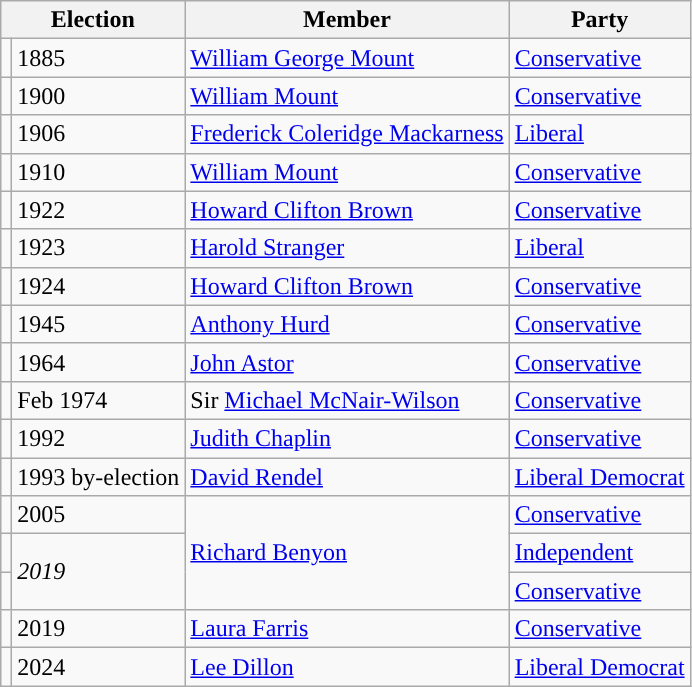<table class="wikitable">
<tr>
<th colspan=2>Election</th>
<th>Member</th>
<th>Party</th>
</tr>
<tr>
<td style="color:inherit;background-color: "></td>
<td>1885</td>
<td><a href='#'>William George Mount</a></td>
<td><a href='#'>Conservative</a></td>
</tr>
<tr>
<td style="color:inherit;background-color: "></td>
<td>1900</td>
<td><a href='#'>William Mount</a></td>
<td><a href='#'>Conservative</a></td>
</tr>
<tr>
<td style="color:inherit;background-color: "></td>
<td>1906</td>
<td><a href='#'>Frederick Coleridge Mackarness</a></td>
<td><a href='#'>Liberal</a></td>
</tr>
<tr>
<td style="color:inherit;background-color: "></td>
<td>1910</td>
<td><a href='#'>William Mount</a></td>
<td><a href='#'>Conservative</a></td>
</tr>
<tr>
<td style="color:inherit;background-color: "></td>
<td>1922</td>
<td><a href='#'>Howard Clifton Brown</a></td>
<td><a href='#'>Conservative</a></td>
</tr>
<tr>
<td style="color:inherit;background-color: "></td>
<td>1923</td>
<td><a href='#'>Harold Stranger</a></td>
<td><a href='#'>Liberal</a></td>
</tr>
<tr>
<td style="color:inherit;background-color: "></td>
<td>1924</td>
<td><a href='#'>Howard Clifton Brown</a></td>
<td><a href='#'>Conservative</a></td>
</tr>
<tr>
<td style="color:inherit;background-color: "></td>
<td>1945</td>
<td><a href='#'>Anthony Hurd</a></td>
<td><a href='#'>Conservative</a></td>
</tr>
<tr>
<td style="color:inherit;background-color: "></td>
<td>1964</td>
<td><a href='#'>John Astor</a></td>
<td><a href='#'>Conservative</a></td>
</tr>
<tr>
<td style="color:inherit;background-color: "></td>
<td>Feb 1974</td>
<td>Sir <a href='#'>Michael McNair-Wilson</a></td>
<td><a href='#'>Conservative</a></td>
</tr>
<tr>
<td style="color:inherit;background-color: "></td>
<td>1992</td>
<td><a href='#'>Judith Chaplin</a></td>
<td><a href='#'>Conservative</a></td>
</tr>
<tr>
<td style="color:inherit;background-color: "></td>
<td>1993 by-election</td>
<td><a href='#'>David Rendel</a></td>
<td><a href='#'>Liberal Democrat</a></td>
</tr>
<tr>
<td style="color:inherit;background-color: "></td>
<td>2005</td>
<td rowspan="3"><a href='#'>Richard Benyon</a></td>
<td><a href='#'>Conservative</a></td>
</tr>
<tr>
<td style="color:inherit;background-color: "></td>
<td rowspan="2"><em>2019</em></td>
<td><a href='#'>Independent</a></td>
</tr>
<tr>
<td style="color:inherit;background-color: "></td>
<td><a href='#'>Conservative</a></td>
</tr>
<tr>
<td style="color:inherit;background-color: "></td>
<td>2019</td>
<td><a href='#'>Laura Farris</a></td>
<td><a href='#'>Conservative</a></td>
</tr>
<tr>
<td style="color:inherit;background-color: "></td>
<td>2024</td>
<td><a href='#'>Lee Dillon</a></td>
<td><a href='#'>Liberal Democrat</a></td>
</tr>
</table>
